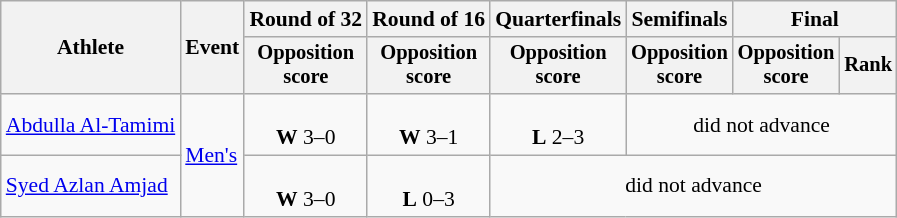<table class=wikitable style="font-size:90%; text-align:center;">
<tr>
<th rowspan="2">Athlete</th>
<th rowspan="2">Event</th>
<th>Round of 32</th>
<th>Round of 16</th>
<th>Quarterfinals</th>
<th>Semifinals</th>
<th colspan=2>Final</th>
</tr>
<tr style="font-size:95%">
<th>Opposition<br> score</th>
<th>Opposition<br> score</th>
<th>Opposition<br> score</th>
<th>Opposition<br> score</th>
<th>Opposition<br> score</th>
<th>Rank</th>
</tr>
<tr>
<td align=left><a href='#'>Abdulla Al-Tamimi</a></td>
<td align=left rowspan=2><a href='#'>Men's</a></td>
<td><br><strong>W</strong> 3–0</td>
<td><br><strong>W</strong> 3–1</td>
<td><br><strong>L</strong> 2–3</td>
<td colspan=3>did not advance</td>
</tr>
<tr>
<td align=left><a href='#'>Syed Azlan Amjad</a></td>
<td><br><strong>W</strong> 3–0</td>
<td><br><strong>L</strong> 0–3</td>
<td colspan=4>did not advance</td>
</tr>
</table>
